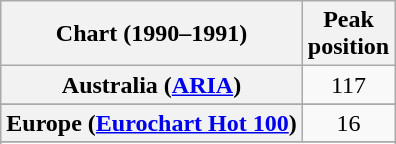<table class="wikitable sortable plainrowheaders" style="text-align:center">
<tr>
<th>Chart (1990–1991)</th>
<th>Peak<br>position</th>
</tr>
<tr>
<th scope="row">Australia (<a href='#'>ARIA</a>)</th>
<td>117</td>
</tr>
<tr>
</tr>
<tr>
<th scope="row">Europe (<a href='#'>Eurochart Hot 100</a>)</th>
<td>16</td>
</tr>
<tr>
</tr>
<tr>
</tr>
<tr>
</tr>
<tr>
</tr>
<tr>
</tr>
</table>
